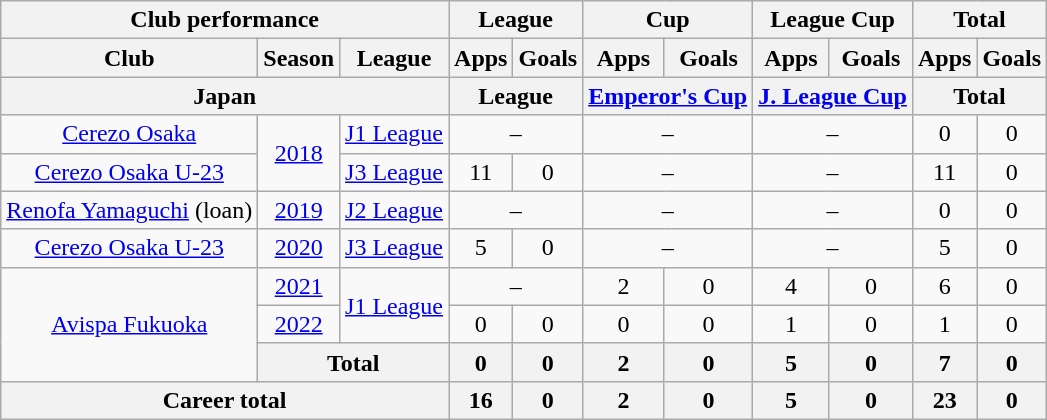<table class="wikitable" style="text-align:center">
<tr>
<th colspan=3>Club performance</th>
<th colspan=2>League</th>
<th colspan=2>Cup</th>
<th colspan=2>League Cup</th>
<th colspan=2>Total</th>
</tr>
<tr>
<th>Club</th>
<th>Season</th>
<th>League</th>
<th>Apps</th>
<th>Goals</th>
<th>Apps</th>
<th>Goals</th>
<th>Apps</th>
<th>Goals</th>
<th>Apps</th>
<th>Goals</th>
</tr>
<tr>
<th colspan=3>Japan</th>
<th colspan=2>League</th>
<th colspan=2><a href='#'>Emperor's Cup</a></th>
<th colspan=2><a href='#'>J. League Cup</a></th>
<th colspan=2>Total</th>
</tr>
<tr>
<td><a href='#'>Cerezo Osaka</a></td>
<td rowspan="2"><a href='#'>2018</a></td>
<td><a href='#'>J1 League</a></td>
<td colspan="2">–</td>
<td colspan="2">–</td>
<td colspan="2">–</td>
<td>0</td>
<td>0</td>
</tr>
<tr>
<td><a href='#'>Cerezo Osaka U-23</a></td>
<td><a href='#'>J3 League</a></td>
<td>11</td>
<td>0</td>
<td colspan="2">–</td>
<td colspan="2">–</td>
<td>11</td>
<td>0</td>
</tr>
<tr>
<td><a href='#'>Renofa Yamaguchi</a> (loan)</td>
<td><a href='#'>2019</a></td>
<td><a href='#'>J2 League</a></td>
<td colspan="2">–</td>
<td colspan="2">–</td>
<td colspan="2">–</td>
<td>0</td>
<td>0</td>
</tr>
<tr>
<td><a href='#'>Cerezo Osaka U-23</a></td>
<td><a href='#'>2020</a></td>
<td><a href='#'>J3 League</a></td>
<td>5</td>
<td>0</td>
<td colspan="2">–</td>
<td colspan="2">–</td>
<td>5</td>
<td>0</td>
</tr>
<tr>
<td rowspan="3"><a href='#'>Avispa Fukuoka</a></td>
<td><a href='#'>2021</a></td>
<td rowspan="2"><a href='#'>J1 League</a></td>
<td colspan="2">–</td>
<td>2</td>
<td>0</td>
<td>4</td>
<td>0</td>
<td>6</td>
<td>0</td>
</tr>
<tr>
<td><a href='#'>2022</a></td>
<td>0</td>
<td>0</td>
<td>0</td>
<td>0</td>
<td>1</td>
<td>0</td>
<td>1</td>
<td>0</td>
</tr>
<tr>
<th colspan="2">Total</th>
<th>0</th>
<th>0</th>
<th>2</th>
<th>0</th>
<th>5</th>
<th>0</th>
<th>7</th>
<th>0</th>
</tr>
<tr>
<th colspan=3>Career total</th>
<th>16</th>
<th>0</th>
<th>2</th>
<th>0</th>
<th>5</th>
<th>0</th>
<th>23</th>
<th>0</th>
</tr>
</table>
